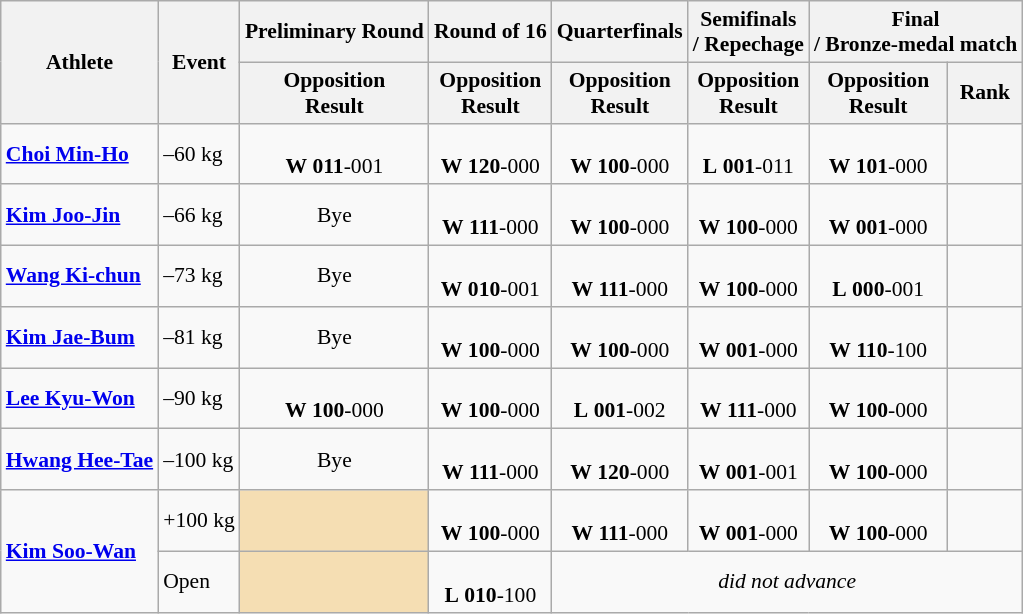<table class="wikitable" style="font-size:90%; text-align:center;">
<tr>
<th rowspan="2">Athlete</th>
<th rowspan="2">Event</th>
<th>Preliminary Round</th>
<th>Round of 16</th>
<th>Quarterfinals</th>
<th>Semifinals<br>/ Repechage</th>
<th colspan="2">Final<br>/ Bronze-medal match</th>
</tr>
<tr>
<th>Opposition<br>Result</th>
<th>Opposition<br>Result</th>
<th>Opposition<br>Result</th>
<th>Opposition<br>Result</th>
<th>Opposition<br>Result</th>
<th>Rank</th>
</tr>
<tr>
<td align=left><strong><a href='#'>Choi Min-Ho</a></strong></td>
<td align=left>–60 kg</td>
<td> <br> <strong>W</strong> <strong>011</strong>-001</td>
<td> <br> <strong>W</strong> <strong>120</strong>-000</td>
<td> <br> <strong>W</strong> <strong>100</strong>-000</td>
<td> <br> <strong>L</strong> <strong>001</strong>-011</td>
<td> <br> <strong>W</strong> <strong>101</strong>-000</td>
<td></td>
</tr>
<tr>
<td align=left><strong><a href='#'>Kim Joo-Jin</a></strong></td>
<td align=left>–66 kg</td>
<td>Bye</td>
<td> <br> <strong>W</strong> <strong>111</strong>-000</td>
<td> <br> <strong>W</strong> <strong>100</strong>-000</td>
<td> <br> <strong>W</strong> <strong>100</strong>-000</td>
<td> <br> <strong>W</strong> <strong>001</strong>-000</td>
<td></td>
</tr>
<tr>
<td align=left><strong><a href='#'>Wang Ki-chun</a></strong></td>
<td align=left>–73 kg</td>
<td>Bye</td>
<td> <br> <strong>W</strong> <strong>010</strong>-001</td>
<td> <br> <strong>W</strong> <strong>111</strong>-000</td>
<td> <br> <strong>W</strong> <strong>100</strong>-000</td>
<td> <br> <strong>L</strong> <strong>000</strong>-001</td>
<td></td>
</tr>
<tr>
<td align=left><strong><a href='#'>Kim Jae-Bum</a></strong></td>
<td align=left>–81 kg</td>
<td>Bye</td>
<td> <br> <strong>W</strong> <strong>100</strong>-000</td>
<td> <br> <strong>W</strong> <strong>100</strong>-000</td>
<td> <br> <strong>W</strong> <strong>001</strong>-000</td>
<td> <br> <strong>W</strong> <strong>110</strong>-100</td>
<td></td>
</tr>
<tr>
<td align=left><strong><a href='#'>Lee Kyu-Won</a></strong></td>
<td align=left>–90 kg</td>
<td> <br> <strong>W</strong> <strong>100</strong>-000</td>
<td> <br> <strong>W</strong> <strong>100</strong>-000</td>
<td> <br> <strong>L</strong> <strong>001</strong>-002</td>
<td> <br> <strong>W</strong> <strong>111</strong>-000</td>
<td> <br> <strong>W</strong> <strong>100</strong>-000</td>
<td></td>
</tr>
<tr>
<td align=left><strong><a href='#'>Hwang Hee-Tae</a></strong></td>
<td align=left>–100 kg</td>
<td>Bye</td>
<td> <br> <strong>W</strong> <strong>111</strong>-000</td>
<td> <br> <strong>W</strong> <strong>120</strong>-000</td>
<td> <br> <strong>W</strong> <strong>001</strong>-001</td>
<td> <br> <strong>W</strong> <strong>100</strong>-000</td>
<td></td>
</tr>
<tr>
<td rowspan=2 align=left><strong><a href='#'>Kim Soo-Wan</a></strong></td>
<td align=left>+100 kg</td>
<td bgcolor=wheat></td>
<td> <br> <strong>W</strong> <strong>100</strong>-000</td>
<td> <br> <strong>W</strong> <strong>111</strong>-000</td>
<td> <br> <strong>W</strong> <strong>001</strong>-000</td>
<td> <br> <strong>W</strong> <strong>100</strong>-000</td>
<td></td>
</tr>
<tr>
<td align=left>Open</td>
<td bgcolor=wheat></td>
<td> <br> <strong>L</strong> <strong>010</strong>-100</td>
<td colspan=4><em>did not advance</em></td>
</tr>
</table>
